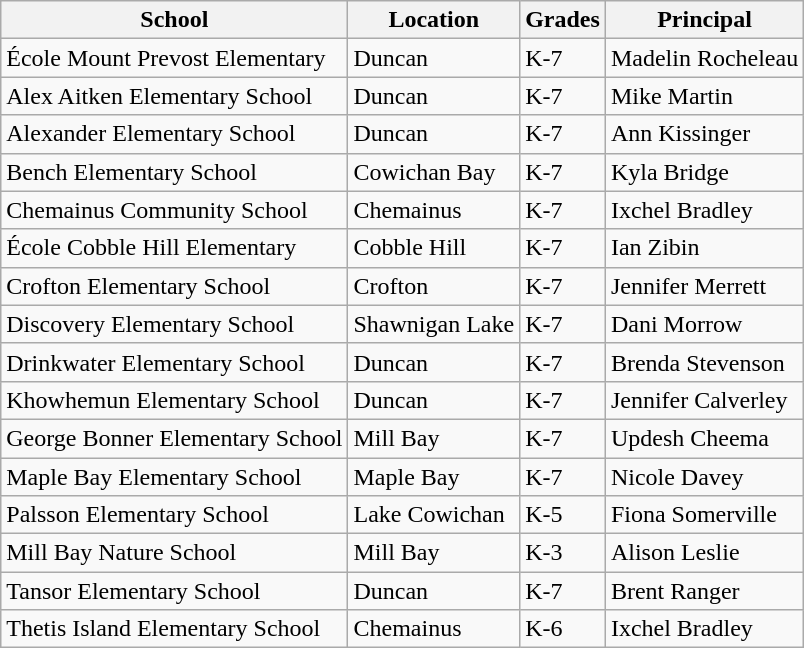<table class="wikitable" style="float:left; margin-right:1em">
<tr>
<th>School</th>
<th>Location</th>
<th>Grades</th>
<th>Principal</th>
</tr>
<tr>
<td>École Mount Prevost Elementary</td>
<td>Duncan</td>
<td>K-7</td>
<td>Madelin Rocheleau</td>
</tr>
<tr>
<td>Alex Aitken Elementary School</td>
<td>Duncan</td>
<td>K-7</td>
<td>Mike Martin</td>
</tr>
<tr>
<td>Alexander Elementary School</td>
<td>Duncan</td>
<td>K-7</td>
<td>Ann Kissinger</td>
</tr>
<tr>
<td>Bench Elementary School</td>
<td>Cowichan Bay</td>
<td>K-7</td>
<td>Kyla Bridge</td>
</tr>
<tr>
<td>Chemainus Community School</td>
<td>Chemainus</td>
<td>K-7</td>
<td>Ixchel Bradley</td>
</tr>
<tr>
<td>École Cobble Hill Elementary</td>
<td>Cobble Hill</td>
<td>K-7</td>
<td>Ian Zibin</td>
</tr>
<tr>
<td>Crofton Elementary School</td>
<td>Crofton</td>
<td>K-7</td>
<td>Jennifer Merrett</td>
</tr>
<tr>
<td>Discovery Elementary School</td>
<td>Shawnigan Lake</td>
<td>K-7</td>
<td>Dani Morrow</td>
</tr>
<tr>
<td>Drinkwater Elementary School</td>
<td>Duncan</td>
<td>K-7</td>
<td>Brenda Stevenson</td>
</tr>
<tr>
<td>Khowhemun Elementary School</td>
<td>Duncan</td>
<td>K-7</td>
<td>Jennifer Calverley</td>
</tr>
<tr>
<td>George Bonner Elementary School</td>
<td>Mill Bay</td>
<td>K-7</td>
<td>Updesh Cheema</td>
</tr>
<tr>
<td>Maple Bay Elementary School</td>
<td>Maple Bay</td>
<td>K-7</td>
<td>Nicole Davey</td>
</tr>
<tr>
<td>Palsson Elementary School</td>
<td>Lake Cowichan</td>
<td>K-5</td>
<td>Fiona Somerville</td>
</tr>
<tr>
<td>Mill Bay Nature School</td>
<td>Mill Bay</td>
<td>K-3</td>
<td>Alison Leslie</td>
</tr>
<tr>
<td>Tansor Elementary School</td>
<td>Duncan</td>
<td>K-7</td>
<td>Brent Ranger</td>
</tr>
<tr>
<td>Thetis Island Elementary School</td>
<td>Chemainus</td>
<td>K-6</td>
<td>Ixchel Bradley</td>
</tr>
</table>
